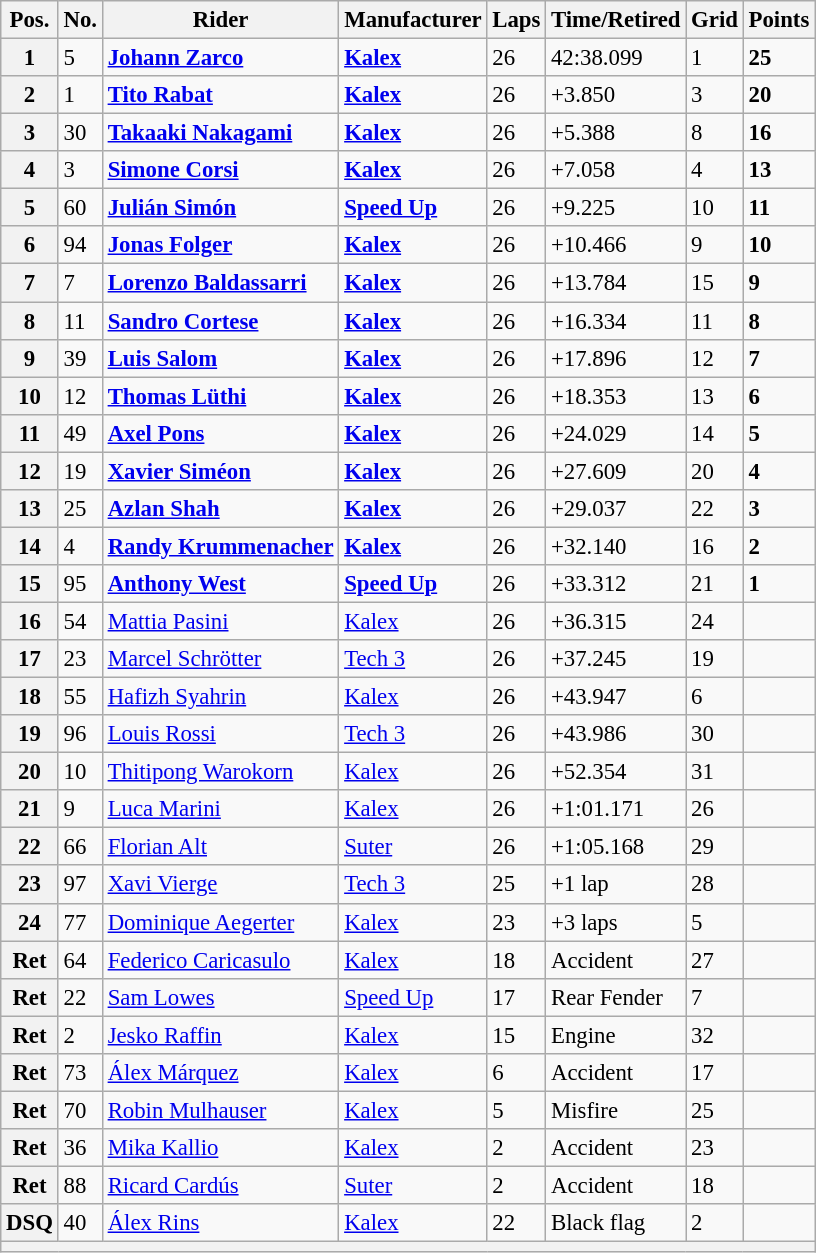<table class="wikitable" style="font-size: 95%;">
<tr>
<th>Pos.</th>
<th>No.</th>
<th>Rider</th>
<th>Manufacturer</th>
<th>Laps</th>
<th>Time/Retired</th>
<th>Grid</th>
<th>Points</th>
</tr>
<tr>
<th>1</th>
<td>5</td>
<td> <strong><a href='#'>Johann Zarco</a></strong></td>
<td><strong><a href='#'>Kalex</a></strong></td>
<td>26</td>
<td>42:38.099</td>
<td>1</td>
<td><strong>25</strong></td>
</tr>
<tr>
<th>2</th>
<td>1</td>
<td> <strong><a href='#'>Tito Rabat</a></strong></td>
<td><strong><a href='#'>Kalex</a></strong></td>
<td>26</td>
<td>+3.850</td>
<td>3</td>
<td><strong>20</strong></td>
</tr>
<tr>
<th>3</th>
<td>30</td>
<td> <strong><a href='#'>Takaaki Nakagami</a></strong></td>
<td><strong><a href='#'>Kalex</a></strong></td>
<td>26</td>
<td>+5.388</td>
<td>8</td>
<td><strong>16</strong></td>
</tr>
<tr>
<th>4</th>
<td>3</td>
<td> <strong><a href='#'>Simone Corsi</a></strong></td>
<td><strong><a href='#'>Kalex</a></strong></td>
<td>26</td>
<td>+7.058</td>
<td>4</td>
<td><strong>13</strong></td>
</tr>
<tr>
<th>5</th>
<td>60</td>
<td> <strong><a href='#'>Julián Simón</a></strong></td>
<td><strong><a href='#'>Speed Up</a></strong></td>
<td>26</td>
<td>+9.225</td>
<td>10</td>
<td><strong>11</strong></td>
</tr>
<tr>
<th>6</th>
<td>94</td>
<td> <strong><a href='#'>Jonas Folger</a></strong></td>
<td><strong><a href='#'>Kalex</a></strong></td>
<td>26</td>
<td>+10.466</td>
<td>9</td>
<td><strong>10</strong></td>
</tr>
<tr>
<th>7</th>
<td>7</td>
<td> <strong><a href='#'>Lorenzo Baldassarri</a></strong></td>
<td><strong><a href='#'>Kalex</a></strong></td>
<td>26</td>
<td>+13.784</td>
<td>15</td>
<td><strong>9</strong></td>
</tr>
<tr>
<th>8</th>
<td>11</td>
<td> <strong><a href='#'>Sandro Cortese</a></strong></td>
<td><strong><a href='#'>Kalex</a></strong></td>
<td>26</td>
<td>+16.334</td>
<td>11</td>
<td><strong>8</strong></td>
</tr>
<tr>
<th>9</th>
<td>39</td>
<td> <strong><a href='#'>Luis Salom</a></strong></td>
<td><strong><a href='#'>Kalex</a></strong></td>
<td>26</td>
<td>+17.896</td>
<td>12</td>
<td><strong>7</strong></td>
</tr>
<tr>
<th>10</th>
<td>12</td>
<td> <strong><a href='#'>Thomas Lüthi</a></strong></td>
<td><strong><a href='#'>Kalex</a></strong></td>
<td>26</td>
<td>+18.353</td>
<td>13</td>
<td><strong>6</strong></td>
</tr>
<tr>
<th>11</th>
<td>49</td>
<td> <strong><a href='#'>Axel Pons</a></strong></td>
<td><strong><a href='#'>Kalex</a></strong></td>
<td>26</td>
<td>+24.029</td>
<td>14</td>
<td><strong>5</strong></td>
</tr>
<tr>
<th>12</th>
<td>19</td>
<td> <strong><a href='#'>Xavier Siméon</a></strong></td>
<td><strong><a href='#'>Kalex</a></strong></td>
<td>26</td>
<td>+27.609</td>
<td>20</td>
<td><strong>4</strong></td>
</tr>
<tr>
<th>13</th>
<td>25</td>
<td> <strong><a href='#'>Azlan Shah</a></strong></td>
<td><strong><a href='#'>Kalex</a></strong></td>
<td>26</td>
<td>+29.037</td>
<td>22</td>
<td><strong>3</strong></td>
</tr>
<tr>
<th>14</th>
<td>4</td>
<td> <strong><a href='#'>Randy Krummenacher</a></strong></td>
<td><strong><a href='#'>Kalex</a></strong></td>
<td>26</td>
<td>+32.140</td>
<td>16</td>
<td><strong>2</strong></td>
</tr>
<tr>
<th>15</th>
<td>95</td>
<td> <strong><a href='#'>Anthony West</a></strong></td>
<td><strong><a href='#'>Speed Up</a></strong></td>
<td>26</td>
<td>+33.312</td>
<td>21</td>
<td><strong>1</strong></td>
</tr>
<tr>
<th>16</th>
<td>54</td>
<td> <a href='#'>Mattia Pasini</a></td>
<td><a href='#'>Kalex</a></td>
<td>26</td>
<td>+36.315</td>
<td>24</td>
<td></td>
</tr>
<tr>
<th>17</th>
<td>23</td>
<td> <a href='#'>Marcel Schrötter</a></td>
<td><a href='#'>Tech 3</a></td>
<td>26</td>
<td>+37.245</td>
<td>19</td>
<td></td>
</tr>
<tr>
<th>18</th>
<td>55</td>
<td> <a href='#'>Hafizh Syahrin</a></td>
<td><a href='#'>Kalex</a></td>
<td>26</td>
<td>+43.947</td>
<td>6</td>
<td></td>
</tr>
<tr>
<th>19</th>
<td>96</td>
<td> <a href='#'>Louis Rossi</a></td>
<td><a href='#'>Tech 3</a></td>
<td>26</td>
<td>+43.986</td>
<td>30</td>
<td></td>
</tr>
<tr>
<th>20</th>
<td>10</td>
<td> <a href='#'>Thitipong Warokorn</a></td>
<td><a href='#'>Kalex</a></td>
<td>26</td>
<td>+52.354</td>
<td>31</td>
<td></td>
</tr>
<tr>
<th>21</th>
<td>9</td>
<td> <a href='#'>Luca Marini</a></td>
<td><a href='#'>Kalex</a></td>
<td>26</td>
<td>+1:01.171</td>
<td>26</td>
<td></td>
</tr>
<tr>
<th>22</th>
<td>66</td>
<td> <a href='#'>Florian Alt</a></td>
<td><a href='#'>Suter</a></td>
<td>26</td>
<td>+1:05.168</td>
<td>29</td>
<td></td>
</tr>
<tr>
<th>23</th>
<td>97</td>
<td> <a href='#'>Xavi Vierge</a></td>
<td><a href='#'>Tech 3</a></td>
<td>25</td>
<td>+1 lap</td>
<td>28</td>
<td></td>
</tr>
<tr>
<th>24</th>
<td>77</td>
<td> <a href='#'>Dominique Aegerter</a></td>
<td><a href='#'>Kalex</a></td>
<td>23</td>
<td>+3 laps</td>
<td>5</td>
<td></td>
</tr>
<tr>
<th>Ret</th>
<td>64</td>
<td> <a href='#'>Federico Caricasulo</a></td>
<td><a href='#'>Kalex</a></td>
<td>18</td>
<td>Accident</td>
<td>27</td>
<td></td>
</tr>
<tr>
<th>Ret</th>
<td>22</td>
<td> <a href='#'>Sam Lowes</a></td>
<td><a href='#'>Speed Up</a></td>
<td>17</td>
<td>Rear Fender</td>
<td>7</td>
<td></td>
</tr>
<tr>
<th>Ret</th>
<td>2</td>
<td> <a href='#'>Jesko Raffin</a></td>
<td><a href='#'>Kalex</a></td>
<td>15</td>
<td>Engine</td>
<td>32</td>
<td></td>
</tr>
<tr>
<th>Ret</th>
<td>73</td>
<td> <a href='#'>Álex Márquez</a></td>
<td><a href='#'>Kalex</a></td>
<td>6</td>
<td>Accident</td>
<td>17</td>
<td></td>
</tr>
<tr>
<th>Ret</th>
<td>70</td>
<td> <a href='#'>Robin Mulhauser</a></td>
<td><a href='#'>Kalex</a></td>
<td>5</td>
<td>Misfire</td>
<td>25</td>
<td></td>
</tr>
<tr>
<th>Ret</th>
<td>36</td>
<td> <a href='#'>Mika Kallio</a></td>
<td><a href='#'>Kalex</a></td>
<td>2</td>
<td>Accident</td>
<td>23</td>
<td></td>
</tr>
<tr>
<th>Ret</th>
<td>88</td>
<td> <a href='#'>Ricard Cardús</a></td>
<td><a href='#'>Suter</a></td>
<td>2</td>
<td>Accident</td>
<td>18</td>
<td></td>
</tr>
<tr>
<th>DSQ</th>
<td>40</td>
<td> <a href='#'>Álex Rins</a></td>
<td><a href='#'>Kalex</a></td>
<td>22</td>
<td>Black flag</td>
<td>2</td>
<td></td>
</tr>
<tr>
<th colspan=8></th>
</tr>
</table>
